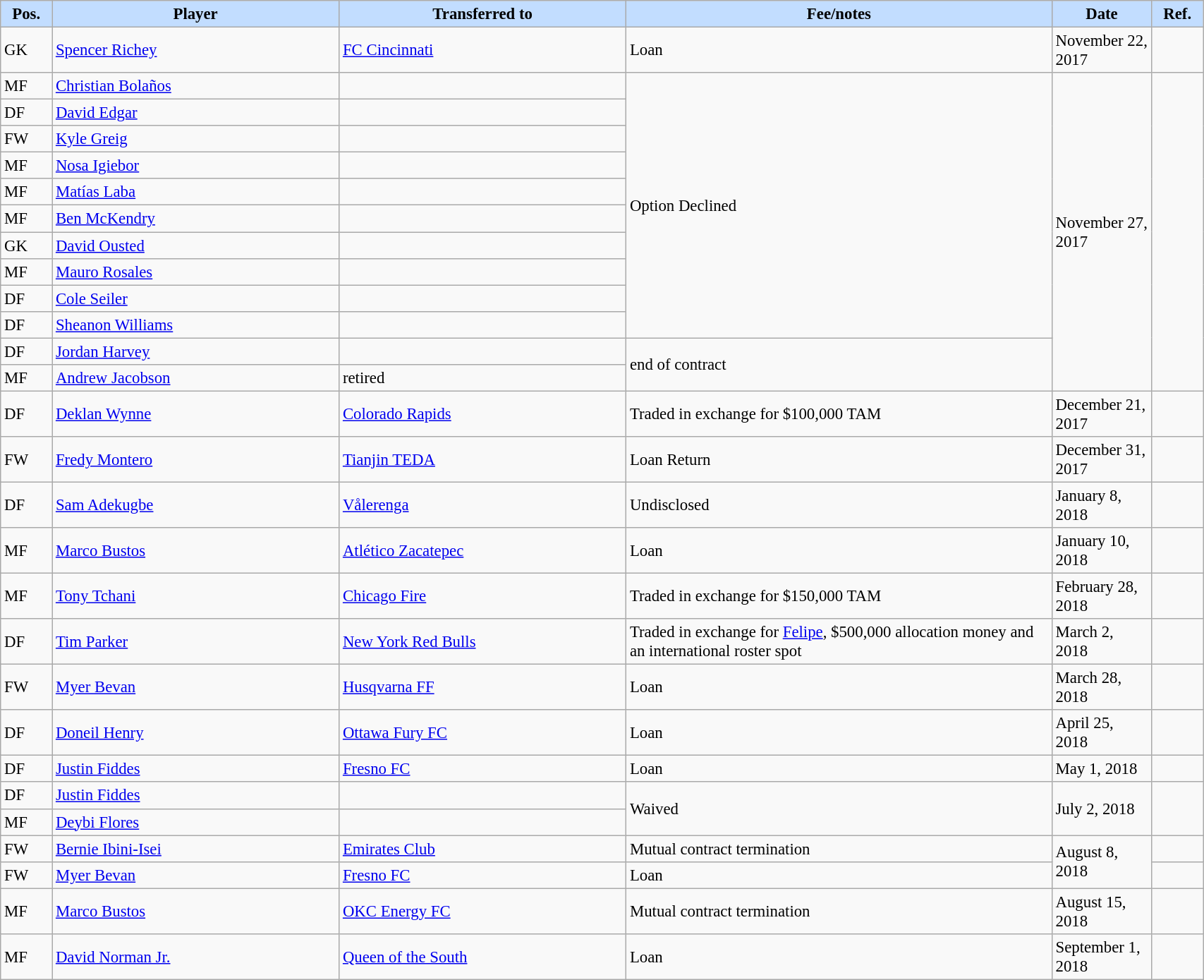<table class="wikitable sortable" style="width:90%; text-align:center; font-size:95%; text-align:left;">
<tr>
<th style="background:#c2ddff; width:30px;"><strong>Pos.</strong></th>
<th style="background:#c2ddff; width:200px;"><strong>Player</strong></th>
<th style="background:#c2ddff; width:200px;"><strong>Transferred to</strong></th>
<th style="background:#c2ddff; width:300px;"><strong>Fee/notes</strong></th>
<th style="background:#c2ddff; width:30px;"><strong>Date</strong></th>
<th style="background:#c2ddff; width:30px;"><strong>Ref.</strong></th>
</tr>
<tr>
<td>GK</td>
<td> <a href='#'>Spencer Richey</a></td>
<td> <a href='#'>FC Cincinnati</a></td>
<td>Loan</td>
<td>November 22, 2017</td>
<td></td>
</tr>
<tr>
<td>MF</td>
<td> <a href='#'>Christian Bolaños</a></td>
<td></td>
<td rowspan=10>Option Declined</td>
<td rowspan=12>November 27, 2017</td>
<td rowspan=12></td>
</tr>
<tr>
<td>DF</td>
<td> <a href='#'>David Edgar</a></td>
<td></td>
</tr>
<tr>
<td>FW</td>
<td> <a href='#'>Kyle Greig</a></td>
<td></td>
</tr>
<tr>
<td>MF</td>
<td> <a href='#'>Nosa Igiebor</a></td>
<td></td>
</tr>
<tr>
<td>MF</td>
<td> <a href='#'>Matías Laba</a></td>
<td></td>
</tr>
<tr>
<td>MF</td>
<td> <a href='#'>Ben McKendry</a></td>
<td></td>
</tr>
<tr>
<td>GK</td>
<td> <a href='#'>David Ousted</a></td>
<td></td>
</tr>
<tr>
<td>MF</td>
<td> <a href='#'>Mauro Rosales</a></td>
<td></td>
</tr>
<tr>
<td>DF</td>
<td> <a href='#'>Cole Seiler</a></td>
<td></td>
</tr>
<tr>
<td>DF</td>
<td> <a href='#'>Sheanon Williams</a></td>
<td></td>
</tr>
<tr>
<td>DF</td>
<td> <a href='#'>Jordan Harvey</a></td>
<td></td>
<td rowspan=2>end of contract</td>
</tr>
<tr>
<td>MF</td>
<td> <a href='#'>Andrew Jacobson</a></td>
<td>retired</td>
</tr>
<tr>
<td>DF</td>
<td> <a href='#'>Deklan Wynne</a></td>
<td> <a href='#'>Colorado Rapids</a></td>
<td>Traded in exchange for $100,000 TAM</td>
<td>December 21, 2017</td>
<td></td>
</tr>
<tr>
<td>FW</td>
<td> <a href='#'>Fredy Montero</a></td>
<td> <a href='#'>Tianjin TEDA</a></td>
<td>Loan Return</td>
<td>December 31, 2017</td>
<td></td>
</tr>
<tr>
<td>DF</td>
<td> <a href='#'>Sam Adekugbe</a></td>
<td> <a href='#'>Vålerenga</a></td>
<td>Undisclosed</td>
<td>January 8, 2018</td>
<td></td>
</tr>
<tr>
<td>MF</td>
<td> <a href='#'>Marco Bustos</a></td>
<td> <a href='#'>Atlético Zacatepec</a></td>
<td>Loan</td>
<td>January 10, 2018</td>
<td></td>
</tr>
<tr>
<td>MF</td>
<td> <a href='#'>Tony Tchani</a></td>
<td> <a href='#'>Chicago Fire</a></td>
<td>Traded in exchange for $150,000 TAM</td>
<td>February 28, 2018</td>
<td></td>
</tr>
<tr>
<td>DF</td>
<td> <a href='#'>Tim Parker</a></td>
<td> <a href='#'>New York Red Bulls</a></td>
<td>Traded in exchange for <a href='#'>Felipe</a>, $500,000 allocation money and an international roster spot</td>
<td>March 2, 2018</td>
<td></td>
</tr>
<tr>
<td>FW</td>
<td> <a href='#'>Myer Bevan</a></td>
<td> <a href='#'>Husqvarna FF</a></td>
<td>Loan</td>
<td>March 28, 2018</td>
<td></td>
</tr>
<tr>
<td>DF</td>
<td> <a href='#'>Doneil Henry</a></td>
<td> <a href='#'>Ottawa Fury FC</a></td>
<td>Loan</td>
<td>April 25, 2018</td>
<td></td>
</tr>
<tr>
<td>DF</td>
<td> <a href='#'>Justin Fiddes</a></td>
<td> <a href='#'>Fresno FC</a></td>
<td>Loan</td>
<td>May 1, 2018</td>
<td></td>
</tr>
<tr>
<td>DF</td>
<td> <a href='#'>Justin Fiddes</a></td>
<td></td>
<td rowspan=2>Waived</td>
<td rowspan=2>July 2, 2018</td>
<td rowspan=2></td>
</tr>
<tr>
<td>MF</td>
<td> <a href='#'>Deybi Flores</a></td>
<td></td>
</tr>
<tr>
<td>FW</td>
<td> <a href='#'>Bernie Ibini-Isei</a></td>
<td> <a href='#'>Emirates Club</a></td>
<td>Mutual contract termination</td>
<td rowspan=2>August 8, 2018</td>
<td></td>
</tr>
<tr>
<td>FW</td>
<td> <a href='#'>Myer Bevan</a></td>
<td> <a href='#'>Fresno FC</a></td>
<td>Loan</td>
<td></td>
</tr>
<tr>
<td>MF</td>
<td> <a href='#'>Marco Bustos</a></td>
<td> <a href='#'>OKC Energy FC</a></td>
<td>Mutual contract termination</td>
<td>August 15, 2018</td>
<td></td>
</tr>
<tr>
<td>MF</td>
<td> <a href='#'>David Norman Jr.</a></td>
<td> <a href='#'>Queen of the South</a></td>
<td>Loan</td>
<td>September 1, 2018</td>
<td></td>
</tr>
</table>
